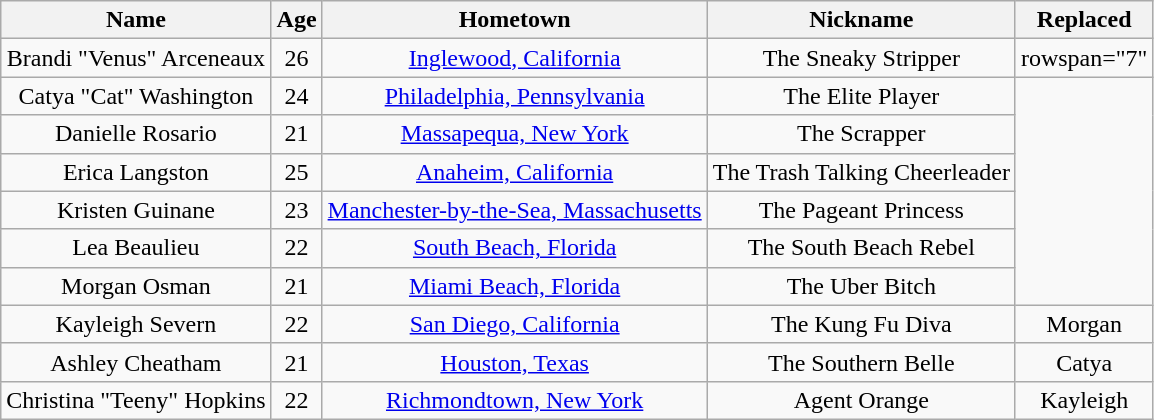<table class="wikitable sortable plainrowheaders" style="text-align:center;">
<tr>
<th scope="col">Name</th>
<th scope="col">Age</th>
<th scope="col">Hometown</th>
<th scope="col">Nickname</th>
<th scope="col">Replaced</th>
</tr>
<tr>
<td scope="row">Brandi "Venus" Arceneaux</td>
<td>26</td>
<td><a href='#'>Inglewood, California</a></td>
<td>The Sneaky Stripper</td>
<td>rowspan="7" </td>
</tr>
<tr>
<td scope="row">Catya "Cat" Washington</td>
<td>24</td>
<td><a href='#'>Philadelphia, Pennsylvania</a></td>
<td>The Elite Player</td>
</tr>
<tr>
<td scope="row">Danielle Rosario</td>
<td>21</td>
<td><a href='#'>Massapequa, New York</a></td>
<td>The Scrapper</td>
</tr>
<tr>
<td scope="row">Erica Langston</td>
<td>25</td>
<td><a href='#'>Anaheim, California</a></td>
<td>The Trash Talking Cheerleader</td>
</tr>
<tr>
<td scope="row">Kristen Guinane</td>
<td>23</td>
<td><a href='#'>Manchester-by-the-Sea, Massachusetts</a></td>
<td>The Pageant Princess</td>
</tr>
<tr>
<td scope="row">Lea Beaulieu</td>
<td>22</td>
<td><a href='#'>South Beach, Florida</a></td>
<td>The South Beach Rebel</td>
</tr>
<tr>
<td scope="row">Morgan Osman</td>
<td>21</td>
<td><a href='#'>Miami Beach, Florida</a></td>
<td>The Uber Bitch</td>
</tr>
<tr>
<td scope="row">Kayleigh Severn</td>
<td>22</td>
<td><a href='#'>San Diego, California</a></td>
<td>The Kung Fu Diva</td>
<td>Morgan</td>
</tr>
<tr>
<td scope="row">Ashley Cheatham</td>
<td>21</td>
<td><a href='#'>Houston, Texas</a></td>
<td>The Southern Belle</td>
<td>Catya</td>
</tr>
<tr>
<td scope="row">Christina "Teeny" Hopkins</td>
<td>22</td>
<td><a href='#'>Richmondtown, New York</a></td>
<td>Agent Orange</td>
<td>Kayleigh</td>
</tr>
</table>
